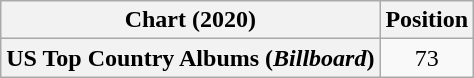<table class="wikitable plainrowheaders" style="text-align:center">
<tr>
<th scope="col">Chart (2020)</th>
<th scope="col">Position</th>
</tr>
<tr>
<th scope="row">US Top Country Albums (<em>Billboard</em>)</th>
<td>73</td>
</tr>
</table>
